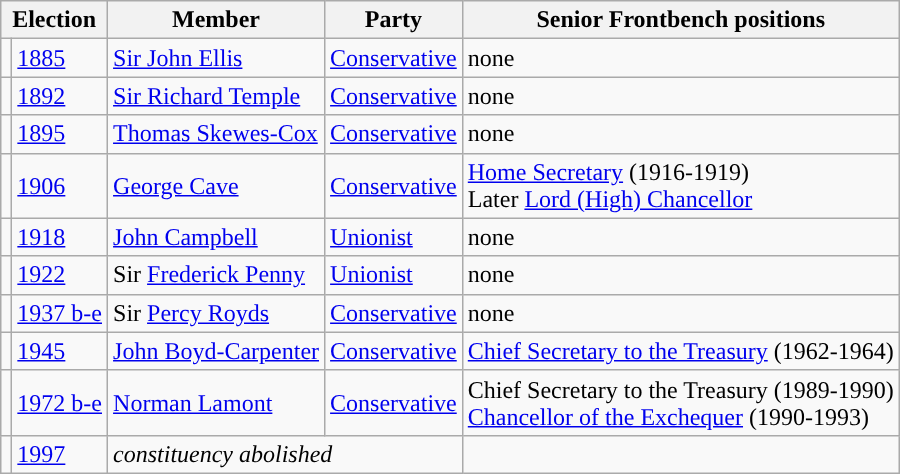<table class="wikitable">
<tr>
<th colspan="2">Election</th>
<th>Member </th>
<th>Party </th>
<th>Senior Frontbench positions</th>
</tr>
<tr>
<td style="color:inherit;background-color: "></td>
<td><a href='#'>1885</a></td>
<td><a href='#'>Sir John Ellis</a></td>
<td><a href='#'>Conservative</a></td>
<td>none</td>
</tr>
<tr>
<td style="color:inherit;background-color: "></td>
<td><a href='#'>1892</a></td>
<td><a href='#'>Sir Richard Temple</a></td>
<td><a href='#'>Conservative</a></td>
<td>none</td>
</tr>
<tr>
<td style="color:inherit;background-color: "></td>
<td><a href='#'>1895</a></td>
<td><a href='#'>Thomas Skewes-Cox</a></td>
<td><a href='#'>Conservative</a></td>
<td>none</td>
</tr>
<tr>
<td style="color:inherit;background-color: "></td>
<td><a href='#'>1906</a></td>
<td><a href='#'>George Cave</a></td>
<td><a href='#'>Conservative</a></td>
<td><a href='#'>Home Secretary</a> (1916-1919)<br>Later <a href='#'>Lord (High) Chancellor</a></td>
</tr>
<tr>
<td style="color:inherit;background-color: "></td>
<td><a href='#'>1918</a></td>
<td><a href='#'>John Campbell</a></td>
<td><a href='#'>Unionist</a></td>
<td>none</td>
</tr>
<tr>
<td style="color:inherit;background-color: "></td>
<td><a href='#'>1922</a></td>
<td>Sir <a href='#'>Frederick Penny</a></td>
<td><a href='#'>Unionist</a></td>
<td>none</td>
</tr>
<tr>
<td style="color:inherit;background-color: "></td>
<td><a href='#'>1937 b-e</a></td>
<td>Sir <a href='#'>Percy Royds</a></td>
<td><a href='#'>Conservative</a></td>
<td>none</td>
</tr>
<tr>
<td style="color:inherit;background-color: "></td>
<td><a href='#'>1945</a></td>
<td><a href='#'>John Boyd-Carpenter</a></td>
<td><a href='#'>Conservative</a></td>
<td><a href='#'>Chief Secretary to the Treasury</a> (1962-1964)</td>
</tr>
<tr>
<td style="color:inherit;background-color: "></td>
<td><a href='#'>1972 b-e</a></td>
<td><a href='#'>Norman Lamont</a></td>
<td><a href='#'>Conservative</a></td>
<td>Chief Secretary to the Treasury (1989-1990)<br><a href='#'>Chancellor of the Exchequer</a> (1990-1993)</td>
</tr>
<tr>
<td></td>
<td><a href='#'>1997</a></td>
<td colspan="2"><em>constituency abolished</em></td>
</tr>
</table>
